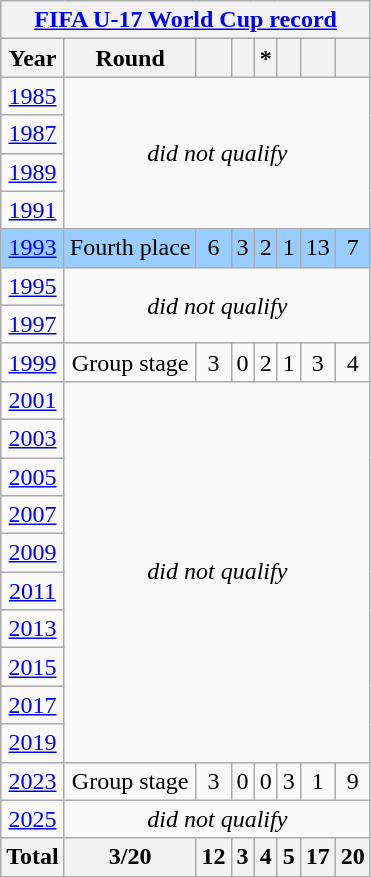<table class="wikitable" style="text-align: center;">
<tr>
<th colspan=8><a href='#'>FIFA U-17 World Cup record</a></th>
</tr>
<tr>
<th>Year</th>
<th>Round</th>
<th></th>
<th></th>
<th> *</th>
<th></th>
<th></th>
<th></th>
</tr>
<tr>
<td> <a href='#'>1985</a></td>
<td rowspan=4 colspan=7><em>did not qualify</em></td>
</tr>
<tr>
<td> <a href='#'>1987</a></td>
</tr>
<tr>
<td> <a href='#'>1989</a></td>
</tr>
<tr>
<td> <a href='#'>1991</a></td>
</tr>
<tr bgcolor=#9acdff>
<td> <a href='#'>1993</a></td>
<td>Fourth place</td>
<td>6</td>
<td>3</td>
<td>2</td>
<td>1</td>
<td>13</td>
<td>7</td>
</tr>
<tr>
<td> <a href='#'>1995</a></td>
<td rowspan=2 colspan=7><em>did not qualify</em></td>
</tr>
<tr>
<td> <a href='#'>1997</a></td>
</tr>
<tr>
<td> <a href='#'>1999</a></td>
<td>Group stage</td>
<td>3</td>
<td>0</td>
<td>2</td>
<td>1</td>
<td>3</td>
<td>4</td>
</tr>
<tr>
<td> <a href='#'>2001</a></td>
<td rowspan=10 colspan=7><em>did not qualify</em></td>
</tr>
<tr>
<td> <a href='#'>2003</a></td>
</tr>
<tr>
<td> <a href='#'>2005</a></td>
</tr>
<tr>
<td> <a href='#'>2007</a></td>
</tr>
<tr>
<td> <a href='#'>2009</a></td>
</tr>
<tr>
<td> <a href='#'>2011</a></td>
</tr>
<tr>
<td> <a href='#'>2013</a></td>
</tr>
<tr>
<td> <a href='#'>2015</a></td>
</tr>
<tr>
<td> <a href='#'>2017</a></td>
</tr>
<tr>
<td> <a href='#'>2019</a></td>
</tr>
<tr>
<td> <a href='#'>2023</a></td>
<td>Group stage</td>
<td>3</td>
<td>0</td>
<td>0</td>
<td>3</td>
<td>1</td>
<td>9</td>
</tr>
<tr>
<td> <a href='#'>2025</a></td>
<td rowspan=1 colspan=7><em>did not qualify</em></td>
</tr>
<tr>
<th><strong>Total</strong></th>
<th><strong>3/20</strong></th>
<th><strong>12</strong></th>
<th><strong>3</strong></th>
<th><strong>4</strong></th>
<th><strong>5</strong></th>
<th><strong>17</strong></th>
<th><strong>20</strong></th>
</tr>
</table>
